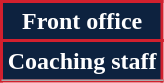<table class="wikitable">
<tr>
<th style="background:#0D223F; color:white; border:2px solid #D2202E;" scope="col" colspan=2>Front office</th>
</tr>
<tr>
</tr>
<tr>
<th style="background:#0D223F; color:white; border:2px solid #D2202E;" scope="col" colspan=2>Coaching staff</th>
</tr>
<tr>
</tr>
</table>
